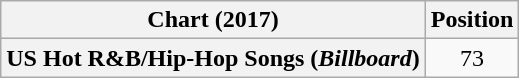<table class="wikitable plainrowheaders" style="text-align:center">
<tr>
<th>Chart (2017)</th>
<th>Position</th>
</tr>
<tr>
<th scope="row">US Hot R&B/Hip-Hop Songs (<em>Billboard</em>)</th>
<td>73</td>
</tr>
</table>
